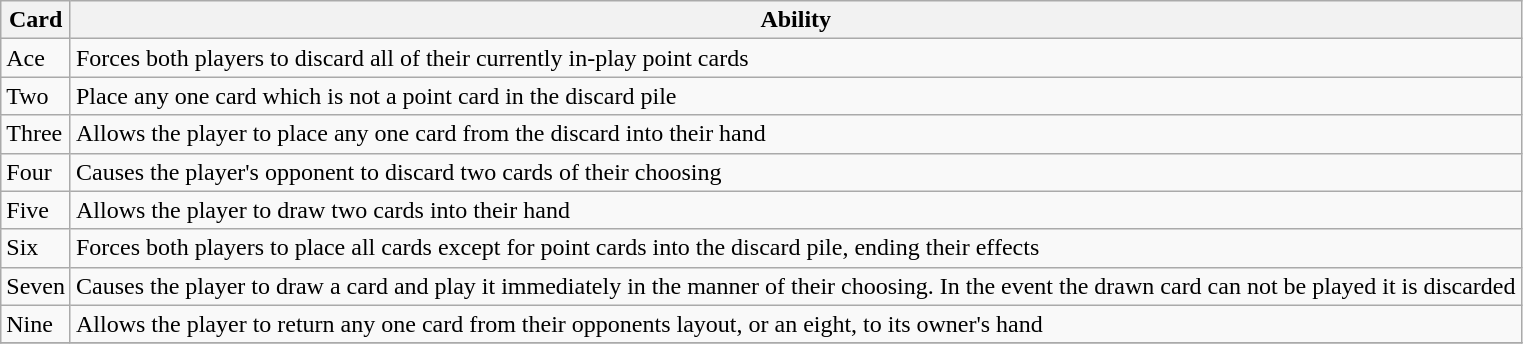<table class="wikitable">
<tr>
<th>Card</th>
<th>Ability</th>
</tr>
<tr>
<td>Ace</td>
<td>Forces both players to discard all of their currently in-play point cards</td>
</tr>
<tr>
<td>Two</td>
<td>Place any one card which is not a point card in the discard pile</td>
</tr>
<tr>
<td>Three</td>
<td>Allows the player to place any one card from the discard into their hand</td>
</tr>
<tr>
<td>Four</td>
<td>Causes the player's opponent to discard two cards of their choosing</td>
</tr>
<tr>
<td>Five</td>
<td>Allows the player to draw two cards into their hand</td>
</tr>
<tr>
<td>Six</td>
<td>Forces both players to place all cards except for point cards into the discard pile, ending their effects</td>
</tr>
<tr>
<td>Seven</td>
<td>Causes the player to draw a card and play it immediately in the manner of their choosing. In the event the drawn card can not be played it is discarded</td>
</tr>
<tr>
<td>Nine</td>
<td>Allows the player to return any one card from their opponents layout, or an eight, to its owner's hand</td>
</tr>
<tr>
</tr>
</table>
